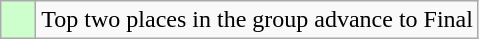<table class="wikitable">
<tr>
<td style="background:#cfc;">    </td>
<td>Top two places in the group advance to Final</td>
</tr>
</table>
